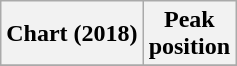<table class="wikitable plainrowheaders" style="text-align:center">
<tr>
<th scope="col">Chart (2018)</th>
<th scope="col">Peak<br> position</th>
</tr>
<tr>
</tr>
</table>
